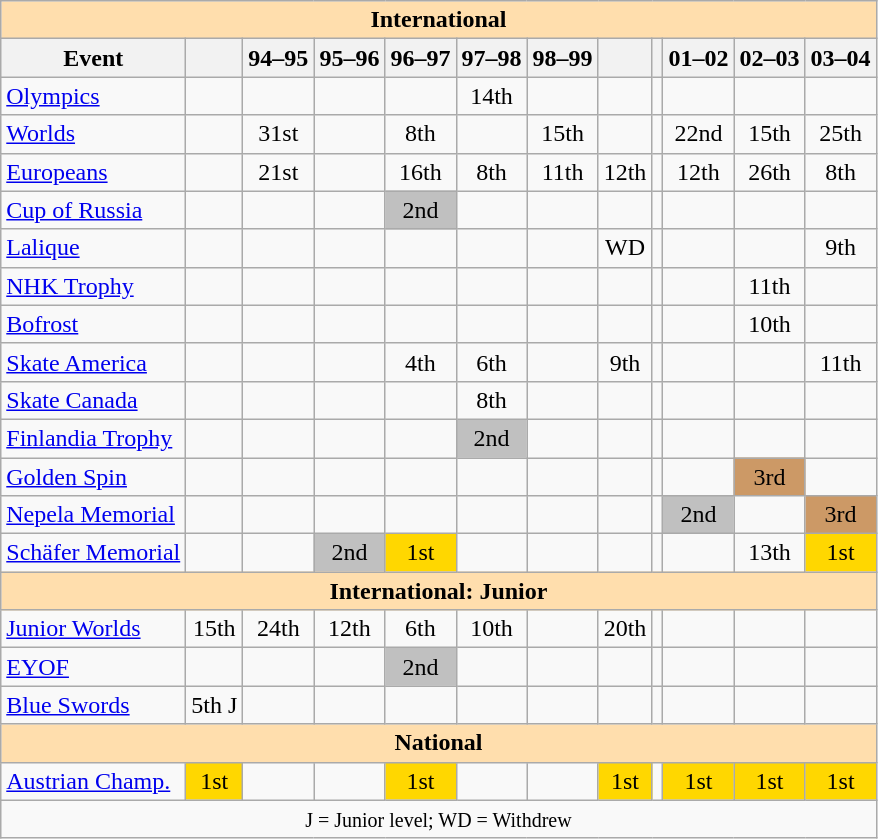<table class="wikitable" style="text-align:center">
<tr>
<th style="background-color: #ffdead; " colspan=12 align=center>International</th>
</tr>
<tr>
<th>Event</th>
<th></th>
<th>94–95</th>
<th>95–96</th>
<th>96–97</th>
<th>97–98</th>
<th>98–99</th>
<th></th>
<th></th>
<th>01–02</th>
<th>02–03</th>
<th>03–04</th>
</tr>
<tr>
<td align=left><a href='#'>Olympics</a></td>
<td></td>
<td></td>
<td></td>
<td></td>
<td>14th</td>
<td></td>
<td></td>
<td></td>
<td></td>
<td></td>
<td></td>
</tr>
<tr>
<td align=left><a href='#'>Worlds</a></td>
<td></td>
<td>31st</td>
<td></td>
<td>8th</td>
<td></td>
<td>15th</td>
<td></td>
<td></td>
<td>22nd</td>
<td>15th</td>
<td>25th</td>
</tr>
<tr>
<td align=left><a href='#'>Europeans</a></td>
<td></td>
<td>21st</td>
<td></td>
<td>16th</td>
<td>8th</td>
<td>11th</td>
<td>12th</td>
<td></td>
<td>12th</td>
<td>26th</td>
<td>8th</td>
</tr>
<tr>
<td align=left> <a href='#'>Cup of Russia</a></td>
<td></td>
<td></td>
<td></td>
<td bgcolor=silver>2nd</td>
<td></td>
<td></td>
<td></td>
<td></td>
<td></td>
<td></td>
<td></td>
</tr>
<tr>
<td align=left> <a href='#'>Lalique</a></td>
<td></td>
<td></td>
<td></td>
<td></td>
<td></td>
<td></td>
<td>WD</td>
<td></td>
<td></td>
<td></td>
<td>9th</td>
</tr>
<tr>
<td align=left> <a href='#'>NHK Trophy</a></td>
<td></td>
<td></td>
<td></td>
<td></td>
<td></td>
<td></td>
<td></td>
<td></td>
<td></td>
<td>11th</td>
<td></td>
</tr>
<tr>
<td align=left> <a href='#'>Bofrost</a></td>
<td></td>
<td></td>
<td></td>
<td></td>
<td></td>
<td></td>
<td></td>
<td></td>
<td></td>
<td>10th</td>
<td></td>
</tr>
<tr>
<td align=left> <a href='#'>Skate America</a></td>
<td></td>
<td></td>
<td></td>
<td>4th</td>
<td>6th</td>
<td></td>
<td>9th</td>
<td></td>
<td></td>
<td></td>
<td>11th</td>
</tr>
<tr>
<td align=left> <a href='#'>Skate Canada</a></td>
<td></td>
<td></td>
<td></td>
<td></td>
<td>8th</td>
<td></td>
<td></td>
<td></td>
<td></td>
<td></td>
<td></td>
</tr>
<tr>
<td align=left><a href='#'>Finlandia Trophy</a></td>
<td></td>
<td></td>
<td></td>
<td></td>
<td bgcolor=silver>2nd</td>
<td></td>
<td></td>
<td></td>
<td></td>
<td></td>
<td></td>
</tr>
<tr>
<td align=left><a href='#'>Golden Spin</a></td>
<td></td>
<td></td>
<td></td>
<td></td>
<td></td>
<td></td>
<td></td>
<td></td>
<td></td>
<td bgcolor=cc9966>3rd</td>
<td></td>
</tr>
<tr>
<td align=left><a href='#'>Nepela Memorial</a></td>
<td></td>
<td></td>
<td></td>
<td></td>
<td></td>
<td></td>
<td></td>
<td></td>
<td bgcolor=silver>2nd</td>
<td></td>
<td bgcolor=cc9966>3rd</td>
</tr>
<tr>
<td align=left><a href='#'>Schäfer Memorial</a></td>
<td></td>
<td></td>
<td bgcolor=silver>2nd</td>
<td bgcolor=gold>1st</td>
<td></td>
<td></td>
<td></td>
<td></td>
<td></td>
<td>13th</td>
<td bgcolor=gold>1st</td>
</tr>
<tr>
<th style="background-color: #ffdead; " colspan=12 align=center>International: Junior</th>
</tr>
<tr>
<td align=left><a href='#'>Junior Worlds</a></td>
<td>15th</td>
<td>24th</td>
<td>12th</td>
<td>6th</td>
<td>10th</td>
<td></td>
<td>20th</td>
<td></td>
<td></td>
<td></td>
<td></td>
</tr>
<tr>
<td align=left><a href='#'>EYOF</a></td>
<td></td>
<td></td>
<td></td>
<td bgcolor=silver>2nd</td>
<td></td>
<td></td>
<td></td>
<td></td>
<td></td>
<td></td>
<td></td>
</tr>
<tr>
<td align=left><a href='#'>Blue Swords</a></td>
<td>5th J</td>
<td></td>
<td></td>
<td></td>
<td></td>
<td></td>
<td></td>
<td></td>
<td></td>
<td></td>
<td></td>
</tr>
<tr>
<th style="background-color: #ffdead; " colspan=12 align=center>National</th>
</tr>
<tr>
<td align=left><a href='#'>Austrian Champ.</a></td>
<td bgcolor=gold>1st</td>
<td></td>
<td></td>
<td bgcolor=gold>1st</td>
<td></td>
<td></td>
<td bgcolor=gold>1st</td>
<td></td>
<td bgcolor=gold>1st</td>
<td bgcolor=gold>1st</td>
<td bgcolor=gold>1st</td>
</tr>
<tr>
<td colspan=12 align=center><small> J = Junior level; WD = Withdrew </small></td>
</tr>
</table>
